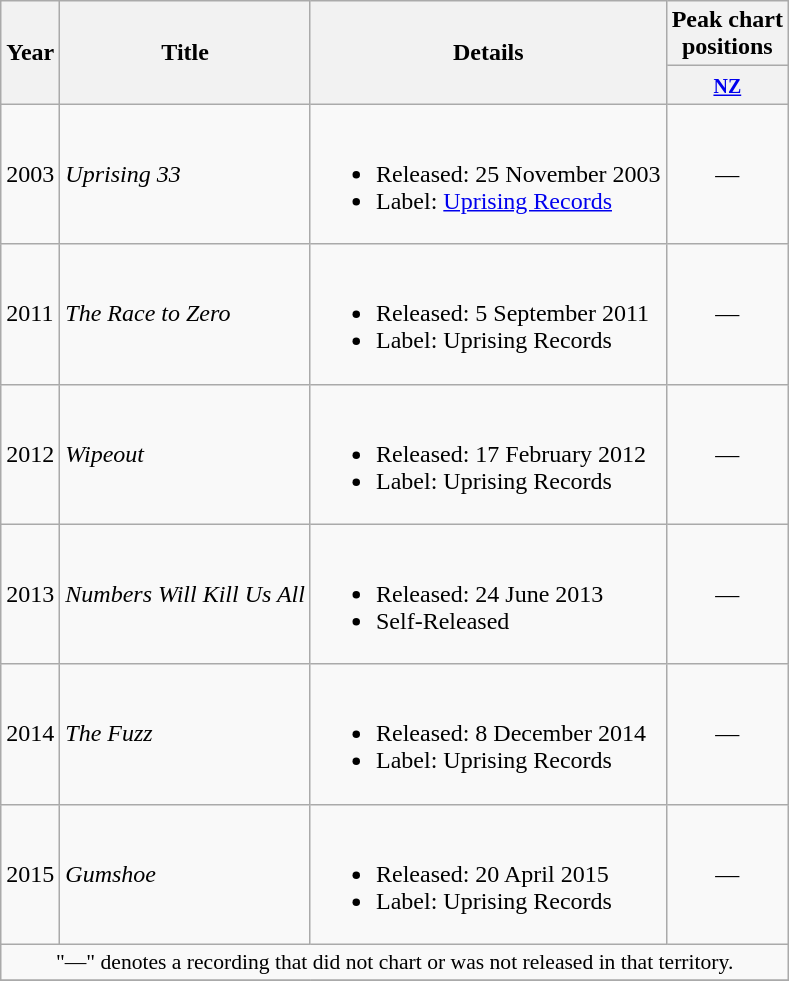<table class="wikitable plainrowheaders">
<tr>
<th rowspan="2">Year</th>
<th rowspan="2">Title</th>
<th rowspan="2">Details</th>
<th>Peak chart<br>positions</th>
</tr>
<tr>
<th><small><a href='#'>NZ</a></small></th>
</tr>
<tr>
<td>2003</td>
<td><em>Uprising 33</em></td>
<td><br><ul><li>Released: 25 November 2003</li><li>Label: <a href='#'>Uprising Records</a></li></ul></td>
<td align="center">—</td>
</tr>
<tr>
<td>2011</td>
<td><em>The Race to Zero</em></td>
<td><br><ul><li>Released: 5 September 2011</li><li>Label: Uprising Records</li></ul></td>
<td align="center">—</td>
</tr>
<tr>
<td>2012</td>
<td><em>Wipeout</em></td>
<td><br><ul><li>Released: 17 February 2012</li><li>Label: Uprising Records</li></ul></td>
<td align="center">—</td>
</tr>
<tr>
<td>2013</td>
<td><em>Numbers Will Kill Us All</em></td>
<td><br><ul><li>Released: 24 June 2013</li><li>Self-Released</li></ul></td>
<td align="center">—</td>
</tr>
<tr>
<td>2014</td>
<td><em>The Fuzz</em></td>
<td><br><ul><li>Released: 8 December 2014</li><li>Label: Uprising Records</li></ul></td>
<td align="center">—</td>
</tr>
<tr>
<td>2015</td>
<td><em>Gumshoe</em></td>
<td><br><ul><li>Released: 20 April 2015</li><li>Label: Uprising Records</li></ul></td>
<td align="center">—</td>
</tr>
<tr>
<td colspan="4" style="font-size:90%" align="center">"—" denotes a recording that did not chart or was not released in that territory.</td>
</tr>
<tr>
</tr>
</table>
